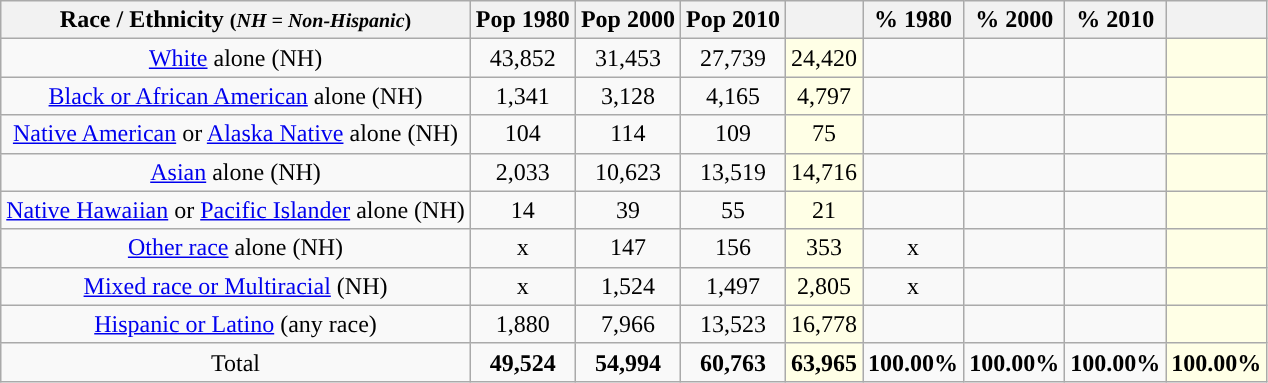<table class="wikitable" style="text-align:center;">
<tr>
<th>Race / Ethnicity <small>(<em>NH = Non-Hispanic</em>)</small></th>
<th>Pop 1980</th>
<th>Pop 2000</th>
<th>Pop 2010</th>
<th></th>
<th>% 1980</th>
<th>% 2000</th>
<th>% 2010</th>
<th></th>
</tr>
<tr>
<td><a href='#'>White</a> alone (NH)</td>
<td>43,852</td>
<td>31,453</td>
<td>27,739</td>
<td style='background: #ffffe6;'>24,420</td>
<td></td>
<td></td>
<td></td>
<td style='background: #ffffe6;'></td>
</tr>
<tr>
<td><a href='#'>Black or African American</a> alone (NH)</td>
<td>1,341</td>
<td>3,128</td>
<td>4,165</td>
<td style='background: #ffffe6;'>4,797</td>
<td></td>
<td></td>
<td></td>
<td style='background: #ffffe6;'></td>
</tr>
<tr>
<td><a href='#'>Native American</a> or <a href='#'>Alaska Native</a> alone (NH)</td>
<td>104</td>
<td>114</td>
<td>109</td>
<td style='background: #ffffe6;'>75</td>
<td></td>
<td></td>
<td></td>
<td style='background: #ffffe6;'></td>
</tr>
<tr>
<td><a href='#'>Asian</a> alone (NH)</td>
<td>2,033</td>
<td>10,623</td>
<td>13,519</td>
<td style='background: #ffffe6;'>14,716</td>
<td></td>
<td></td>
<td></td>
<td style='background: #ffffe6;'></td>
</tr>
<tr>
<td><a href='#'>Native Hawaiian</a> or <a href='#'>Pacific Islander</a> alone (NH)</td>
<td>14</td>
<td>39</td>
<td>55</td>
<td style='background: #ffffe6;'>21</td>
<td></td>
<td></td>
<td></td>
<td style='background: #ffffe6;'></td>
</tr>
<tr>
<td><a href='#'>Other race</a> alone (NH)</td>
<td>x</td>
<td>147</td>
<td>156</td>
<td style='background: #ffffe6;'>353</td>
<td>x</td>
<td></td>
<td></td>
<td style='background: #ffffe6;'></td>
</tr>
<tr>
<td><a href='#'>Mixed race or Multiracial</a> (NH)</td>
<td>x</td>
<td>1,524</td>
<td>1,497</td>
<td style='background: #ffffe6;'>2,805</td>
<td>x</td>
<td></td>
<td></td>
<td style='background: #ffffe6;'></td>
</tr>
<tr>
<td><a href='#'>Hispanic or Latino</a> (any race)</td>
<td>1,880</td>
<td>7,966</td>
<td>13,523</td>
<td style='background: #ffffe6;'>16,778</td>
<td></td>
<td></td>
<td></td>
<td style='background: #ffffe6;'></td>
</tr>
<tr>
<td>Total</td>
<td><strong>49,524</strong></td>
<td><strong>54,994</strong></td>
<td><strong>60,763</strong></td>
<td style='background: #ffffe6;'><strong>63,965</strong></td>
<td><strong>100.00%</strong></td>
<td><strong>100.00%</strong></td>
<td><strong>100.00%</strong></td>
<td style='background: #ffffe6;'><strong>100.00%</strong></td>
</tr>
</table>
